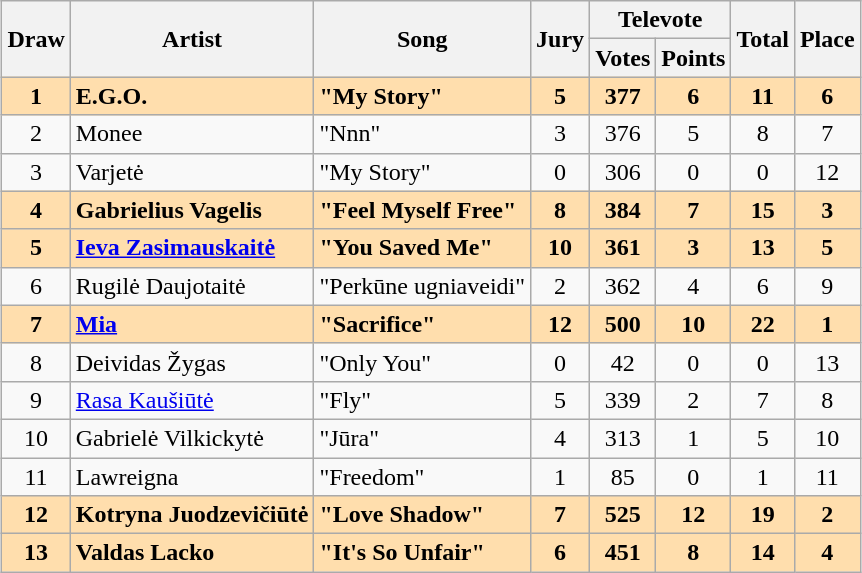<table class="sortable wikitable" style="margin: 1em auto 1em auto; text-align:center">
<tr>
<th rowspan="2">Draw</th>
<th rowspan="2">Artist</th>
<th rowspan="2">Song</th>
<th rowspan="2">Jury</th>
<th colspan="2">Televote</th>
<th rowspan="2">Total</th>
<th rowspan="2">Place</th>
</tr>
<tr>
<th>Votes</th>
<th>Points</th>
</tr>
<tr style="font-weight:bold; background:navajowhite;">
<td>1</td>
<td align="left" data-sort-value="EGO">E.G.O.</td>
<td align="left">"My Story"</td>
<td>5</td>
<td>377</td>
<td>6</td>
<td>11</td>
<td>6</td>
</tr>
<tr>
<td>2</td>
<td align="left">Monee</td>
<td align="left">"Nnn"</td>
<td>3</td>
<td>376</td>
<td>5</td>
<td>8</td>
<td>7</td>
</tr>
<tr>
<td>3</td>
<td align="left">Varjetė</td>
<td align="left">"My Story"</td>
<td>0</td>
<td>306</td>
<td>0</td>
<td>0</td>
<td>12</td>
</tr>
<tr style="font-weight:bold; background:navajowhite;">
<td>4</td>
<td align="left">Gabrielius Vagelis</td>
<td align="left">"Feel Myself Free"</td>
<td>8</td>
<td>384</td>
<td>7</td>
<td>15</td>
<td>3</td>
</tr>
<tr style="font-weight:bold; background:navajowhite;">
<td>5</td>
<td align="left"><a href='#'>Ieva Zasimauskaitė</a></td>
<td align="left">"You Saved Me"</td>
<td>10</td>
<td>361</td>
<td>3</td>
<td>13</td>
<td>5</td>
</tr>
<tr>
<td>6</td>
<td align="left">Rugilė Daujotaitė</td>
<td align="left">"Perkūne ugniaveidi"</td>
<td>2</td>
<td>362</td>
<td>4</td>
<td>6</td>
<td>9</td>
</tr>
<tr style="font-weight:bold; background:navajowhite;">
<td>7</td>
<td align="left"><a href='#'>Mia</a></td>
<td align="left">"Sacrifice"</td>
<td>12</td>
<td>500</td>
<td>10</td>
<td>22</td>
<td>1</td>
</tr>
<tr>
<td>8</td>
<td align="left">Deividas Žygas</td>
<td align="left">"Only You"</td>
<td>0</td>
<td>42</td>
<td>0</td>
<td>0</td>
<td>13</td>
</tr>
<tr>
<td>9</td>
<td align="left"><a href='#'>Rasa Kaušiūtė</a></td>
<td align="left">"Fly"</td>
<td>5</td>
<td>339</td>
<td>2</td>
<td>7</td>
<td>8</td>
</tr>
<tr>
<td>10</td>
<td align="left">Gabrielė Vilkickytė</td>
<td align="left">"Jūra"</td>
<td>4</td>
<td>313</td>
<td>1</td>
<td>5</td>
<td>10</td>
</tr>
<tr>
<td>11</td>
<td align="left">Lawreigna</td>
<td align="left">"Freedom"</td>
<td>1</td>
<td>85</td>
<td>0</td>
<td>1</td>
<td>11</td>
</tr>
<tr style="font-weight:bold; background:navajowhite;">
<td>12</td>
<td align="left">Kotryna Juodzevičiūtė</td>
<td align="left">"Love Shadow"</td>
<td>7</td>
<td>525</td>
<td>12</td>
<td>19</td>
<td>2</td>
</tr>
<tr style="font-weight:bold; background:navajowhite;">
<td>13</td>
<td align="left">Valdas Lacko</td>
<td align="left">"It's So Unfair"</td>
<td>6</td>
<td>451</td>
<td>8</td>
<td>14</td>
<td>4</td>
</tr>
</table>
